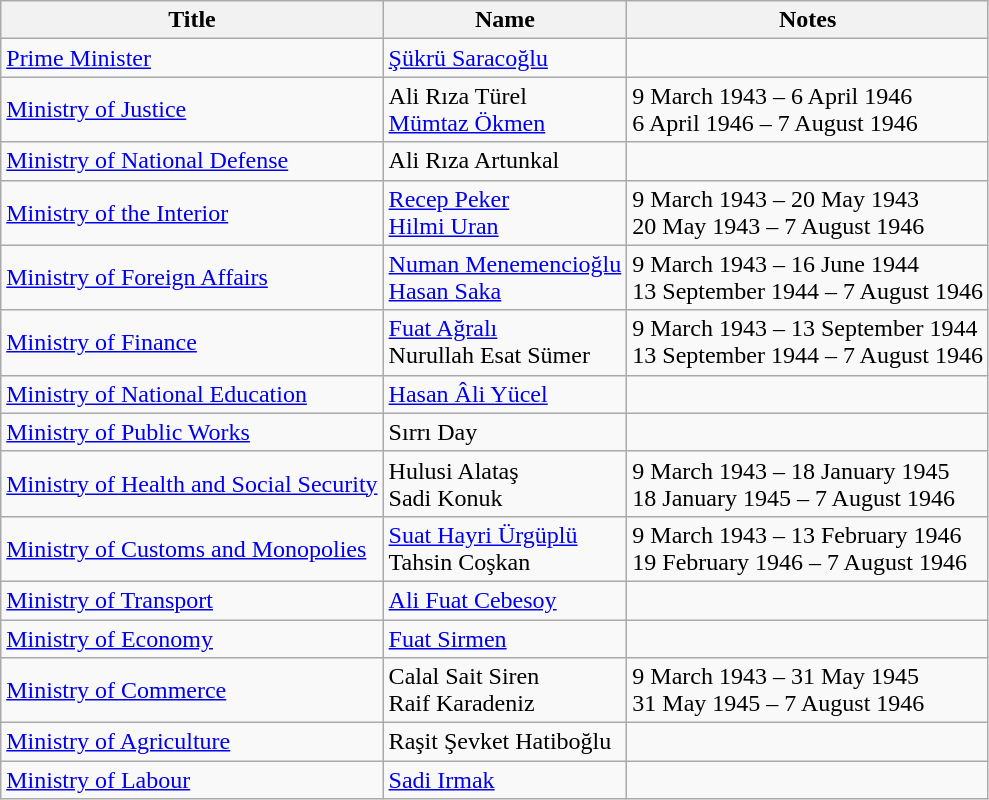<table class="wikitable">
<tr>
<th>Title</th>
<th>Name</th>
<th>Notes</th>
</tr>
<tr>
<td><a href='#'>Prime Minister</a></td>
<td><a href='#'>Şükrü Saracoğlu</a></td>
<td></td>
</tr>
<tr>
<td><a href='#'>Ministry of Justice</a></td>
<td>Ali Rıza Türel<br><a href='#'>Mümtaz Ökmen</a></td>
<td>9 March 1943 – 6 April 1946<br>6 April 1946 – 7 August 1946</td>
</tr>
<tr>
<td><a href='#'>Ministry of National Defense</a></td>
<td>Ali Rıza Artunkal</td>
<td></td>
</tr>
<tr>
<td><a href='#'>Ministry of the Interior</a></td>
<td><a href='#'>Recep Peker</a><br><a href='#'>Hilmi Uran</a></td>
<td>9 March 1943 – 20 May 1943<br>20 May 1943 – 7 August 1946</td>
</tr>
<tr>
<td><a href='#'>Ministry of Foreign Affairs</a></td>
<td><a href='#'>Numan Menemencioğlu</a><br><a href='#'>Hasan Saka</a></td>
<td>9 March 1943 – 16 June 1944<br>13 September 1944 – 7 August 1946</td>
</tr>
<tr>
<td><a href='#'>Ministry of Finance</a></td>
<td><a href='#'>Fuat Ağralı</a><br>Nurullah Esat Sümer</td>
<td>9 March 1943 – 13 September 1944<br>13 September 1944 – 7 August 1946</td>
</tr>
<tr>
<td><a href='#'>Ministry of National Education</a></td>
<td><a href='#'>Hasan Âli Yücel</a></td>
<td></td>
</tr>
<tr>
<td><a href='#'>Ministry of Public Works</a></td>
<td>Sırrı Day</td>
<td></td>
</tr>
<tr>
<td><a href='#'>Ministry of Health and Social Security</a></td>
<td>Hulusi Alataş<br>Sadi Konuk</td>
<td>9 March 1943 – 18 January 1945<br>18 January 1945 – 7 August 1946</td>
</tr>
<tr>
<td><a href='#'>Ministry of Customs and Monopolies</a></td>
<td><a href='#'>Suat Hayri Ürgüplü</a><br>Tahsin Coşkan</td>
<td>9 March 1943 – 13 February 1946<br>19 February 1946 – 7 August 1946</td>
</tr>
<tr>
<td><a href='#'>Ministry of Transport</a></td>
<td><a href='#'>Ali Fuat Cebesoy</a></td>
<td></td>
</tr>
<tr>
<td><a href='#'>Ministry of Economy</a></td>
<td><a href='#'>Fuat Sirmen</a></td>
<td></td>
</tr>
<tr>
<td><a href='#'>Ministry of Commerce</a></td>
<td>Calal Sait Siren<br>Raif Karadeniz</td>
<td>9 March 1943 – 31 May 1945<br>31 May 1945 – 7 August 1946</td>
</tr>
<tr>
<td><a href='#'>Ministry of Agriculture</a></td>
<td>Raşit Şevket Hatiboğlu</td>
<td></td>
</tr>
<tr>
<td><a href='#'>Ministry of Labour</a></td>
<td><a href='#'>Sadi Irmak</a></td>
<td></td>
</tr>
</table>
